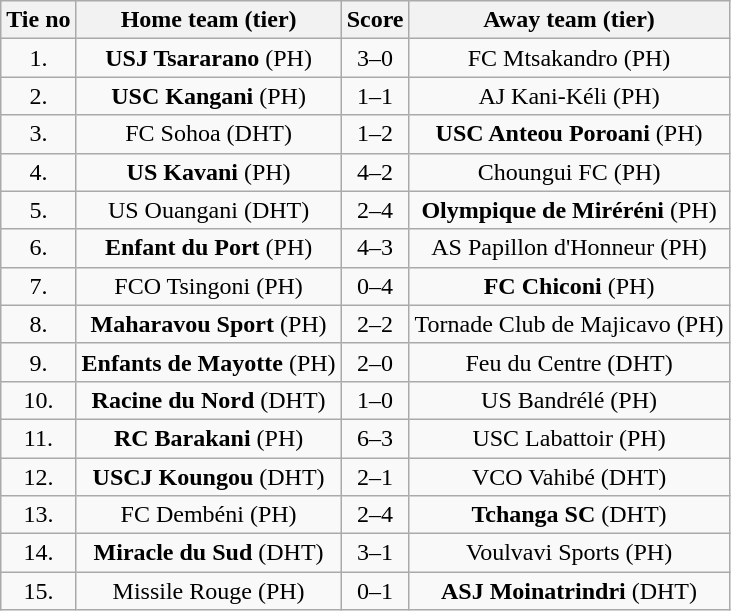<table class="wikitable" style="text-align: center">
<tr>
<th>Tie no</th>
<th>Home team (tier)</th>
<th>Score</th>
<th>Away team (tier)</th>
</tr>
<tr>
<td>1.</td>
<td> <strong>USJ Tsararano</strong> (PH)</td>
<td>3–0</td>
<td>FC Mtsakandro (PH) </td>
</tr>
<tr>
<td>2.</td>
<td> <strong>USC Kangani</strong> (PH)</td>
<td>1–1 </td>
<td>AJ Kani-Kéli (PH) </td>
</tr>
<tr>
<td>3.</td>
<td> FC Sohoa (DHT)</td>
<td>1–2</td>
<td><strong>USC Anteou Poroani</strong> (PH) </td>
</tr>
<tr>
<td>4.</td>
<td> <strong>US Kavani</strong> (PH)</td>
<td>4–2</td>
<td>Choungui FC (PH) </td>
</tr>
<tr>
<td>5.</td>
<td> US Ouangani (DHT)</td>
<td>2–4</td>
<td><strong>Olympique de Miréréni</strong> (PH) </td>
</tr>
<tr>
<td>6.</td>
<td> <strong>Enfant du Port</strong> (PH)</td>
<td>4–3</td>
<td>AS Papillon d'Honneur (PH) </td>
</tr>
<tr>
<td>7.</td>
<td> FCO Tsingoni (PH)</td>
<td>0–4</td>
<td><strong>FC Chiconi</strong> (PH) </td>
</tr>
<tr>
<td>8.</td>
<td> <strong>Maharavou Sport</strong> (PH)</td>
<td>2–2 </td>
<td>Tornade Club de Majicavo (PH) </td>
</tr>
<tr>
<td>9.</td>
<td> <strong>Enfants de Mayotte</strong> (PH)</td>
<td>2–0</td>
<td>Feu du Centre (DHT) </td>
</tr>
<tr>
<td>10.</td>
<td> <strong>Racine du Nord</strong> (DHT)</td>
<td>1–0 </td>
<td>US Bandrélé (PH) </td>
</tr>
<tr>
<td>11.</td>
<td> <strong>RC Barakani</strong> (PH)</td>
<td>6–3 </td>
<td>USC Labattoir (PH) </td>
</tr>
<tr>
<td>12.</td>
<td> <strong>USCJ Koungou</strong> (DHT)</td>
<td>2–1</td>
<td>VCO Vahibé (DHT) </td>
</tr>
<tr>
<td>13.</td>
<td> FC Dembéni (PH)</td>
<td>2–4</td>
<td><strong>Tchanga SC</strong> (DHT) </td>
</tr>
<tr>
<td>14.</td>
<td> <strong>Miracle du Sud</strong> (DHT)</td>
<td>3–1</td>
<td>Voulvavi Sports (PH) </td>
</tr>
<tr>
<td>15.</td>
<td> Missile Rouge (PH)</td>
<td>0–1</td>
<td><strong>ASJ Moinatrindri</strong> (DHT) </td>
</tr>
</table>
